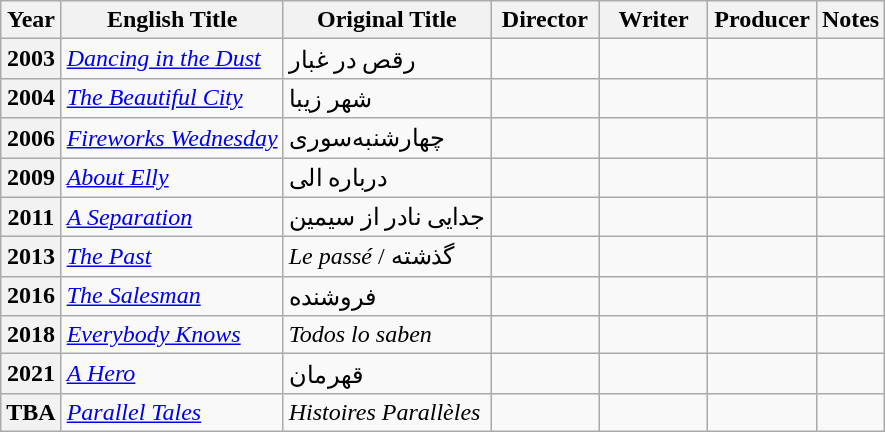<table class="wikitable">
<tr>
<th>Year</th>
<th>English Title</th>
<th>Original Title</th>
<th width=65>Director</th>
<th width=65>Writer</th>
<th width=65>Producer</th>
<th>Notes</th>
</tr>
<tr>
<th>2003</th>
<td><em><a href='#'>Dancing in the Dust</a></em></td>
<td>رقص در غبار</td>
<td></td>
<td></td>
<td></td>
<td></td>
</tr>
<tr>
<th>2004</th>
<td><em><a href='#'>The Beautiful City</a></em></td>
<td>شهر زیبا</td>
<td></td>
<td></td>
<td></td>
<td></td>
</tr>
<tr>
<th>2006</th>
<td><em><a href='#'>Fireworks Wednesday</a></em></td>
<td>چهارشنبه‌سوری</td>
<td></td>
<td></td>
<td></td>
<td></td>
</tr>
<tr>
<th>2009</th>
<td><em><a href='#'>About Elly</a></em></td>
<td>درباره الی</td>
<td></td>
<td></td>
<td></td>
<td></td>
</tr>
<tr>
<th>2011</th>
<td><em><a href='#'>A Separation</a></em></td>
<td>جدایی نادر از سیمین</td>
<td></td>
<td></td>
<td></td>
<td></td>
</tr>
<tr>
<th>2013</th>
<td><em><a href='#'>The Past</a></em></td>
<td><em>Le passé</em> / گذشته</td>
<td></td>
<td></td>
<td></td>
<td></td>
</tr>
<tr>
<th>2016</th>
<td><em><a href='#'>The Salesman</a></em></td>
<td>فروشنده</td>
<td></td>
<td></td>
<td></td>
<td></td>
</tr>
<tr>
<th>2018</th>
<td><em><a href='#'>Everybody Knows</a> </em></td>
<td><em>Todos lo saben</em></td>
<td></td>
<td></td>
<td></td>
<td></td>
</tr>
<tr>
<th>2021</th>
<td><em><a href='#'>A Hero</a> </em></td>
<td>قهرمان</td>
<td></td>
<td></td>
<td></td>
<td></td>
</tr>
<tr>
<th>TBA</th>
<td><em><a href='#'>Parallel Tales</a></em></td>
<td><em>Histoires Parallèles</em></td>
<td></td>
<td></td>
<td></td>
<td></td>
</tr>
</table>
